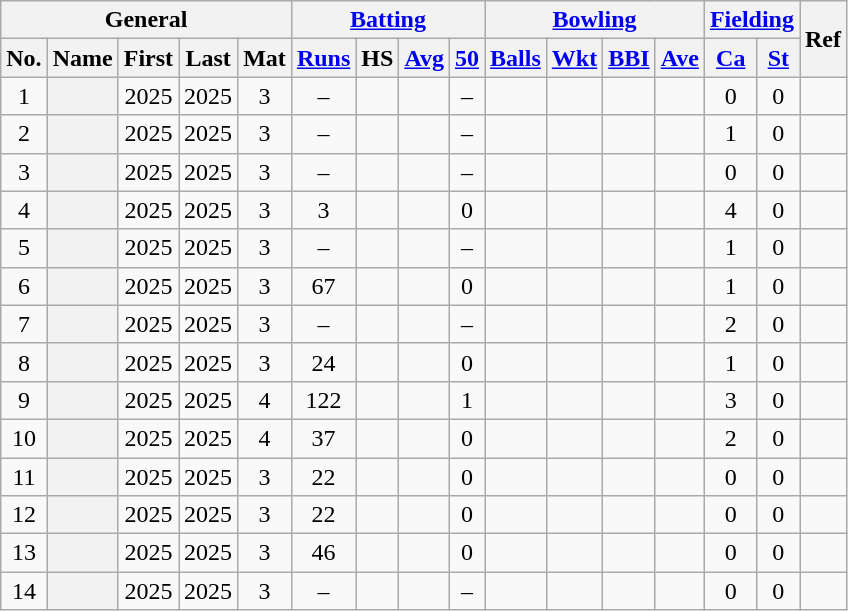<table class="wikitable plainrowheaders sortable">
<tr align="center">
<th scope="col" colspan=5 class="unsortable">General</th>
<th scope="col" colspan=4 class="unsortable"><a href='#'>Batting</a></th>
<th scope="col" colspan=4 class="unsortable"><a href='#'>Bowling</a></th>
<th scope="col" colspan=2 class="unsortable"><a href='#'>Fielding</a></th>
<th scope="col" rowspan=2 class="unsortable">Ref</th>
</tr>
<tr align="center">
<th scope="col">No.</th>
<th scope="col">Name</th>
<th scope="col">First</th>
<th scope="col">Last</th>
<th scope="col">Mat</th>
<th scope="col"><a href='#'>Runs</a></th>
<th scope="col">HS</th>
<th scope="col"><a href='#'>Avg</a></th>
<th scope="col"><a href='#'>50</a></th>
<th scope="col"><a href='#'>Balls</a></th>
<th scope="col"><a href='#'>Wkt</a></th>
<th scope="col"><a href='#'>BBI</a></th>
<th scope="col"><a href='#'>Ave</a></th>
<th scope="col"><a href='#'>Ca</a></th>
<th scope="col"><a href='#'>St</a></th>
</tr>
<tr align="center">
<td>1</td>
<th scope="row"></th>
<td>2025</td>
<td>2025</td>
<td>3</td>
<td>–</td>
<td></td>
<td></td>
<td>–</td>
<td></td>
<td></td>
<td></td>
<td></td>
<td>0</td>
<td>0</td>
<td></td>
</tr>
<tr align="center">
<td>2</td>
<th scope="row"></th>
<td>2025</td>
<td>2025</td>
<td>3</td>
<td>–</td>
<td></td>
<td></td>
<td>–</td>
<td></td>
<td></td>
<td></td>
<td></td>
<td>1</td>
<td>0</td>
<td></td>
</tr>
<tr align="center">
<td>3</td>
<th scope="row"></th>
<td>2025</td>
<td>2025</td>
<td>3</td>
<td>–</td>
<td></td>
<td></td>
<td>–</td>
<td></td>
<td></td>
<td></td>
<td></td>
<td>0</td>
<td>0</td>
<td></td>
</tr>
<tr align="center">
<td>4</td>
<th scope="row"></th>
<td>2025</td>
<td>2025</td>
<td>3</td>
<td>3</td>
<td></td>
<td></td>
<td>0</td>
<td></td>
<td></td>
<td></td>
<td></td>
<td>4</td>
<td>0</td>
<td></td>
</tr>
<tr align="center">
<td>5</td>
<th scope="row"></th>
<td>2025</td>
<td>2025</td>
<td>3</td>
<td>–</td>
<td></td>
<td></td>
<td>–</td>
<td></td>
<td></td>
<td></td>
<td></td>
<td>1</td>
<td>0</td>
<td></td>
</tr>
<tr align="center">
<td>6</td>
<th scope="row"></th>
<td>2025</td>
<td>2025</td>
<td>3</td>
<td>67</td>
<td></td>
<td></td>
<td>0</td>
<td></td>
<td></td>
<td></td>
<td></td>
<td>1</td>
<td>0</td>
<td></td>
</tr>
<tr align="center">
<td>7</td>
<th scope="row"></th>
<td>2025</td>
<td>2025</td>
<td>3</td>
<td>–</td>
<td></td>
<td></td>
<td>–</td>
<td></td>
<td></td>
<td></td>
<td></td>
<td>2</td>
<td>0</td>
<td></td>
</tr>
<tr align="center">
<td>8</td>
<th scope="row"></th>
<td>2025</td>
<td>2025</td>
<td>3</td>
<td>24</td>
<td></td>
<td></td>
<td>0</td>
<td></td>
<td></td>
<td></td>
<td></td>
<td>1</td>
<td>0</td>
<td></td>
</tr>
<tr align="center">
<td>9</td>
<th scope="row"> </th>
<td>2025</td>
<td>2025</td>
<td>4</td>
<td>122</td>
<td></td>
<td></td>
<td>1</td>
<td></td>
<td></td>
<td></td>
<td></td>
<td>3</td>
<td>0</td>
<td></td>
</tr>
<tr align="center">
<td>10</td>
<th scope="row"></th>
<td>2025</td>
<td>2025</td>
<td>4</td>
<td>37</td>
<td></td>
<td></td>
<td>0</td>
<td></td>
<td></td>
<td></td>
<td></td>
<td>2</td>
<td>0</td>
<td></td>
</tr>
<tr align="center">
<td>11</td>
<th scope="row"></th>
<td>2025</td>
<td>2025</td>
<td>3</td>
<td>22</td>
<td></td>
<td></td>
<td>0</td>
<td></td>
<td></td>
<td></td>
<td></td>
<td>0</td>
<td>0</td>
<td></td>
</tr>
<tr align="center">
<td>12</td>
<th scope="row"></th>
<td>2025</td>
<td>2025</td>
<td>3</td>
<td>22</td>
<td></td>
<td></td>
<td>0</td>
<td></td>
<td></td>
<td></td>
<td></td>
<td>0</td>
<td>0</td>
<td></td>
</tr>
<tr align="center">
<td>13</td>
<th scope="row"></th>
<td>2025</td>
<td>2025</td>
<td>3</td>
<td>46</td>
<td></td>
<td></td>
<td>0</td>
<td></td>
<td></td>
<td></td>
<td></td>
<td>0</td>
<td>0</td>
<td></td>
</tr>
<tr align="center">
<td>14</td>
<th scope="row"></th>
<td>2025</td>
<td>2025</td>
<td>3</td>
<td>–</td>
<td></td>
<td></td>
<td>–</td>
<td></td>
<td></td>
<td></td>
<td></td>
<td>0</td>
<td>0</td>
<td></td>
</tr>
</table>
